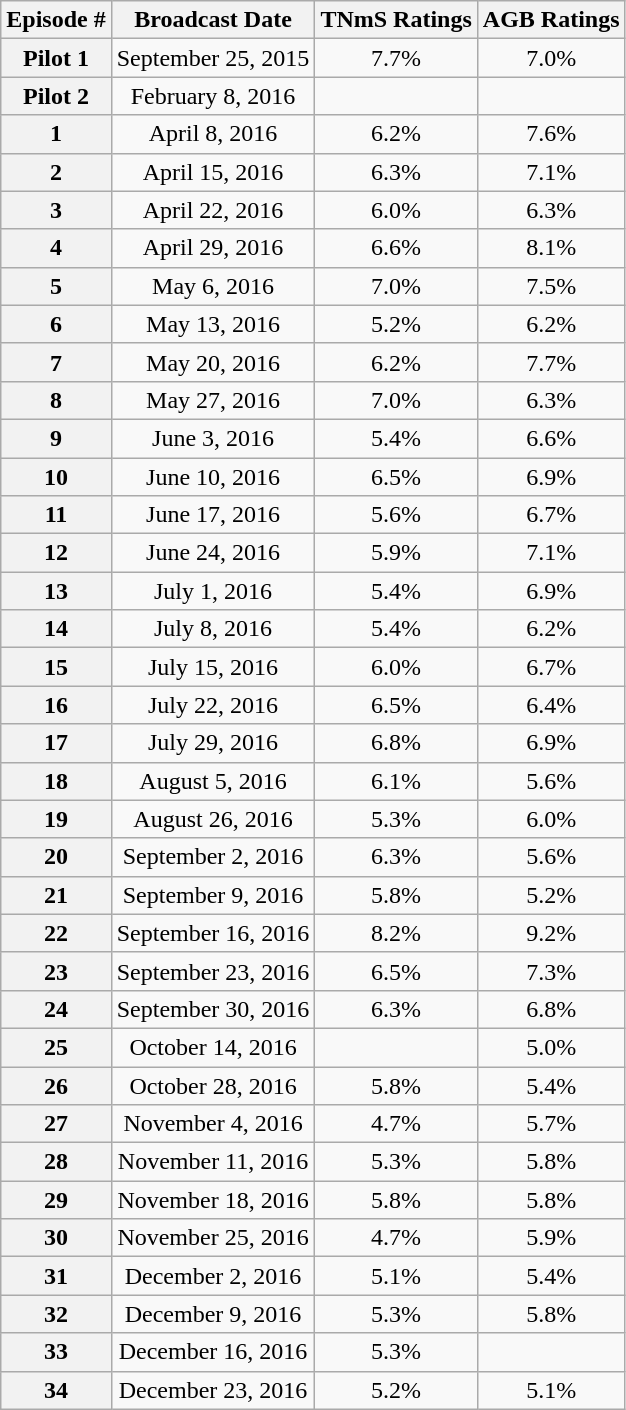<table class="wikitable sortable" style="text-align:center;">
<tr>
<th>Episode #</th>
<th>Broadcast Date</th>
<th>TNmS Ratings</th>
<th>AGB Ratings</th>
</tr>
<tr>
<th>Pilot 1</th>
<td>September 25, 2015</td>
<td>7.7%</td>
<td>7.0%</td>
</tr>
<tr>
<th>Pilot 2</th>
<td>February 8, 2016</td>
<td></td>
<td></td>
</tr>
<tr>
<th>1</th>
<td>April 8, 2016</td>
<td>6.2%</td>
<td>7.6%</td>
</tr>
<tr>
<th>2</th>
<td>April 15, 2016</td>
<td>6.3%</td>
<td>7.1%</td>
</tr>
<tr>
<th>3</th>
<td>April 22, 2016</td>
<td>6.0%</td>
<td>6.3%</td>
</tr>
<tr>
<th>4</th>
<td>April 29, 2016</td>
<td>6.6%</td>
<td>8.1%</td>
</tr>
<tr>
<th>5</th>
<td>May 6, 2016</td>
<td>7.0%</td>
<td>7.5%</td>
</tr>
<tr>
<th>6</th>
<td>May 13, 2016</td>
<td>5.2%</td>
<td>6.2%</td>
</tr>
<tr>
<th>7</th>
<td>May 20, 2016</td>
<td>6.2%</td>
<td>7.7%</td>
</tr>
<tr>
<th>8</th>
<td>May 27, 2016</td>
<td>7.0%</td>
<td>6.3%</td>
</tr>
<tr>
<th>9</th>
<td>June 3, 2016</td>
<td>5.4%</td>
<td>6.6%</td>
</tr>
<tr>
<th>10</th>
<td>June 10, 2016</td>
<td>6.5%</td>
<td>6.9%</td>
</tr>
<tr>
<th>11</th>
<td>June 17, 2016</td>
<td>5.6%</td>
<td>6.7%</td>
</tr>
<tr>
<th>12</th>
<td>June 24, 2016</td>
<td>5.9%</td>
<td>7.1%</td>
</tr>
<tr>
<th>13</th>
<td>July 1, 2016</td>
<td>5.4%</td>
<td>6.9%</td>
</tr>
<tr>
<th>14</th>
<td>July 8, 2016</td>
<td>5.4%</td>
<td>6.2%</td>
</tr>
<tr>
<th>15</th>
<td>July 15, 2016</td>
<td>6.0%</td>
<td>6.7%</td>
</tr>
<tr>
<th>16</th>
<td>July 22, 2016</td>
<td>6.5%</td>
<td>6.4%</td>
</tr>
<tr>
<th>17</th>
<td>July 29, 2016</td>
<td>6.8%</td>
<td>6.9%</td>
</tr>
<tr>
<th>18</th>
<td>August 5, 2016</td>
<td>6.1%</td>
<td>5.6%</td>
</tr>
<tr>
<th>19</th>
<td>August 26, 2016</td>
<td>5.3%</td>
<td>6.0%</td>
</tr>
<tr>
<th>20</th>
<td>September 2, 2016</td>
<td>6.3%</td>
<td>5.6%</td>
</tr>
<tr>
<th>21</th>
<td>September 9, 2016</td>
<td>5.8%</td>
<td>5.2%</td>
</tr>
<tr>
<th>22</th>
<td>September 16, 2016</td>
<td>8.2%</td>
<td>9.2%</td>
</tr>
<tr>
<th>23</th>
<td>September 23, 2016</td>
<td>6.5%</td>
<td>7.3%</td>
</tr>
<tr>
<th>24</th>
<td>September 30, 2016</td>
<td>6.3%</td>
<td>6.8%</td>
</tr>
<tr>
<th>25</th>
<td>October 14, 2016</td>
<td></td>
<td>5.0%</td>
</tr>
<tr>
<th>26</th>
<td>October 28, 2016</td>
<td>5.8%</td>
<td>5.4%</td>
</tr>
<tr>
<th>27</th>
<td>November 4, 2016</td>
<td>4.7%</td>
<td>5.7%</td>
</tr>
<tr>
<th>28</th>
<td>November 11, 2016</td>
<td>5.3%</td>
<td>5.8%</td>
</tr>
<tr>
<th>29</th>
<td>November 18, 2016</td>
<td>5.8%</td>
<td>5.8%</td>
</tr>
<tr>
<th>30</th>
<td>November 25, 2016</td>
<td>4.7%</td>
<td>5.9%</td>
</tr>
<tr>
<th>31</th>
<td>December 2, 2016</td>
<td>5.1%</td>
<td>5.4%</td>
</tr>
<tr>
<th>32</th>
<td>December 9, 2016</td>
<td>5.3%</td>
<td>5.8%</td>
</tr>
<tr>
<th>33</th>
<td>December 16, 2016</td>
<td>5.3%</td>
<td></td>
</tr>
<tr>
<th>34</th>
<td>December 23, 2016</td>
<td>5.2%</td>
<td>5.1%</td>
</tr>
</table>
